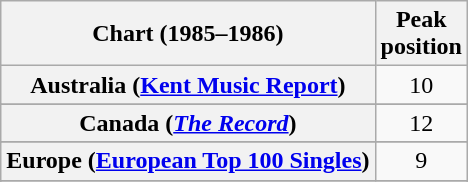<table class="wikitable sortable plainrowheaders" style="text-align:center">
<tr>
<th>Chart (1985–1986)</th>
<th>Peak<br> position</th>
</tr>
<tr>
<th scope="row">Australia (<a href='#'>Kent Music Report</a>)</th>
<td>10</td>
</tr>
<tr>
</tr>
<tr>
</tr>
<tr>
<th scope="row">Canada (<em><a href='#'>The Record</a></em>)</th>
<td>12</td>
</tr>
<tr>
</tr>
<tr>
</tr>
<tr>
<th scope="row">Europe (<a href='#'>European Top 100 Singles</a>)</th>
<td>9</td>
</tr>
<tr>
</tr>
<tr>
</tr>
<tr>
</tr>
<tr>
</tr>
<tr>
</tr>
<tr>
</tr>
<tr>
</tr>
</table>
